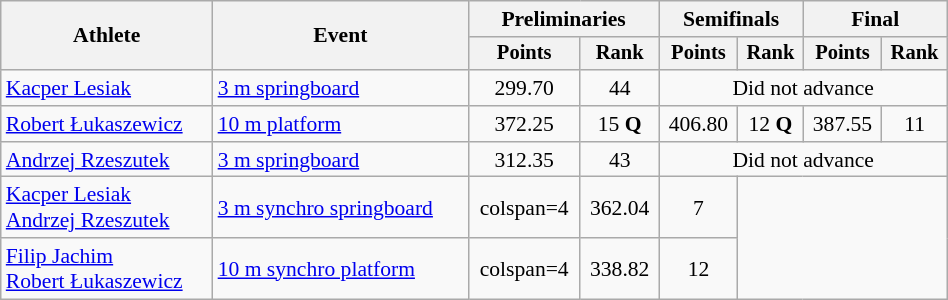<table class="wikitable" style="text-align:center; font-size:90%; width:50%;">
<tr>
<th rowspan=2>Athlete</th>
<th rowspan=2>Event</th>
<th colspan=2>Preliminaries</th>
<th colspan=2>Semifinals</th>
<th colspan=2>Final</th>
</tr>
<tr style="font-size:95%">
<th>Points</th>
<th>Rank</th>
<th>Points</th>
<th>Rank</th>
<th>Points</th>
<th>Rank</th>
</tr>
<tr>
<td align=left><a href='#'>Kacper Lesiak</a></td>
<td align=left><a href='#'>3 m springboard</a></td>
<td>299.70</td>
<td>44</td>
<td colspan=4>Did not advance</td>
</tr>
<tr>
<td align=left><a href='#'>Robert Łukaszewicz</a></td>
<td align=left><a href='#'>10 m platform</a></td>
<td>372.25</td>
<td>15 <strong>Q</strong></td>
<td>406.80</td>
<td>12 <strong>Q</strong></td>
<td>387.55</td>
<td>11</td>
</tr>
<tr>
<td align=left><a href='#'>Andrzej Rzeszutek</a></td>
<td align=left><a href='#'>3 m springboard</a></td>
<td>312.35</td>
<td>43</td>
<td colspan=4>Did not advance</td>
</tr>
<tr>
<td align=left><a href='#'>Kacper Lesiak</a><br> <a href='#'>Andrzej Rzeszutek</a></td>
<td align=left><a href='#'>3 m synchro springboard</a></td>
<td>colspan=4 </td>
<td>362.04</td>
<td>7</td>
</tr>
<tr>
<td align=left><a href='#'>Filip Jachim</a><br> <a href='#'>Robert Łukaszewicz</a></td>
<td align=left><a href='#'>10 m synchro platform</a></td>
<td>colspan=4 </td>
<td>338.82</td>
<td>12</td>
</tr>
</table>
